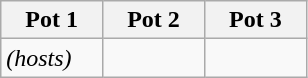<table class="wikitable sortable">
<tr>
<th width="25%">Pot 1</th>
<th width="25%">Pot 2</th>
<th width="25%">Pot 3</th>
</tr>
<tr>
<td> <em>(hosts)</em><br></td>
<td><br></td>
<td><br></td>
</tr>
</table>
